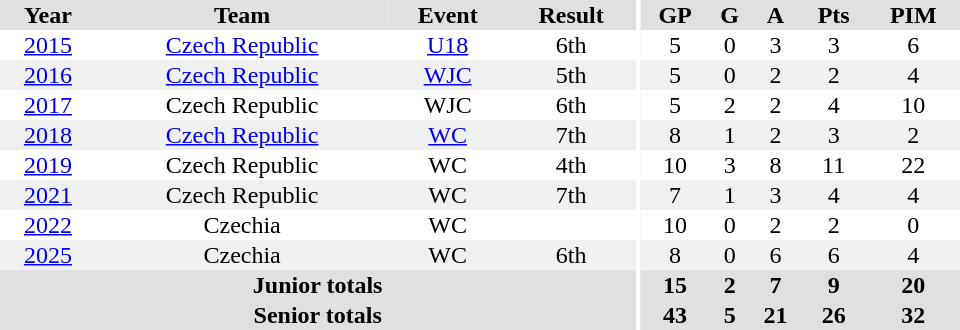<table border="0" cellpadding="1" cellspacing="0" ID="Table3" style="text-align:center; width:40em;">
<tr bgcolor="#e0e0e0">
<th>Year</th>
<th>Team</th>
<th>Event</th>
<th>Result</th>
<th rowspan="100" bgcolor="#ffffff"></th>
<th>GP</th>
<th>G</th>
<th>A</th>
<th>Pts</th>
<th>PIM</th>
</tr>
<tr>
<td><a href='#'>2015</a></td>
<td><a href='#'>Czech Republic</a></td>
<td><a href='#'>U18</a></td>
<td>6th</td>
<td>5</td>
<td>0</td>
<td>3</td>
<td>3</td>
<td>6</td>
</tr>
<tr bgcolor="#f0f0f0">
<td><a href='#'>2016</a></td>
<td><a href='#'>Czech Republic</a></td>
<td><a href='#'>WJC</a></td>
<td>5th</td>
<td>5</td>
<td>0</td>
<td>2</td>
<td>2</td>
<td>4</td>
</tr>
<tr>
<td><a href='#'>2017</a></td>
<td>Czech Republic</td>
<td>WJC</td>
<td>6th</td>
<td>5</td>
<td>2</td>
<td>2</td>
<td>4</td>
<td>10</td>
</tr>
<tr bgcolor="#f0f0f0">
<td><a href='#'>2018</a></td>
<td><a href='#'>Czech Republic</a></td>
<td><a href='#'>WC</a></td>
<td>7th</td>
<td>8</td>
<td>1</td>
<td>2</td>
<td>3</td>
<td>2</td>
</tr>
<tr>
<td><a href='#'>2019</a></td>
<td>Czech Republic</td>
<td>WC</td>
<td>4th</td>
<td>10</td>
<td>3</td>
<td>8</td>
<td>11</td>
<td>22</td>
</tr>
<tr bgcolor="#f0f0f0">
<td><a href='#'>2021</a></td>
<td>Czech Republic</td>
<td>WC</td>
<td>7th</td>
<td>7</td>
<td>1</td>
<td>3</td>
<td>4</td>
<td>4</td>
</tr>
<tr>
<td><a href='#'>2022</a></td>
<td>Czechia</td>
<td>WC</td>
<td></td>
<td>10</td>
<td>0</td>
<td>2</td>
<td>2</td>
<td>0</td>
</tr>
<tr bgcolor="#f0f0f0">
<td><a href='#'>2025</a></td>
<td>Czechia</td>
<td>WC</td>
<td>6th</td>
<td>8</td>
<td>0</td>
<td>6</td>
<td>6</td>
<td>4</td>
</tr>
<tr bgcolor="#e0e0e0">
<th colspan="4">Junior totals</th>
<th>15</th>
<th>2</th>
<th>7</th>
<th>9</th>
<th>20</th>
</tr>
<tr bgcolor="#e0e0e0">
<th colspan="4">Senior totals</th>
<th>43</th>
<th>5</th>
<th>21</th>
<th>26</th>
<th>32</th>
</tr>
</table>
